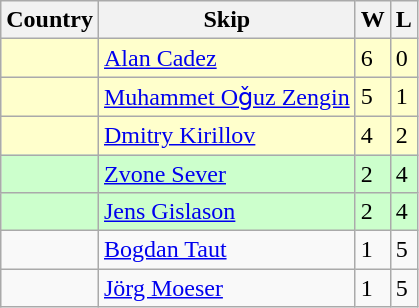<table class=wikitable>
<tr>
<th>Country</th>
<th>Skip</th>
<th>W</th>
<th>L</th>
</tr>
<tr bgcolor=#ffffcc>
<td></td>
<td><a href='#'>Alan Cadez</a></td>
<td>6</td>
<td>0</td>
</tr>
<tr bgcolor=#ffffcc>
<td></td>
<td><a href='#'>Muhammet Oǧuz Zengin</a></td>
<td>5</td>
<td>1</td>
</tr>
<tr bgcolor=#ffffcc>
<td></td>
<td><a href='#'>Dmitry Kirillov</a></td>
<td>4</td>
<td>2</td>
</tr>
<tr bgcolor=#ccffcc>
<td></td>
<td><a href='#'>Zvone Sever</a></td>
<td>2</td>
<td>4</td>
</tr>
<tr bgcolor=#ccffcc>
<td></td>
<td><a href='#'>Jens Gislason</a></td>
<td>2</td>
<td>4</td>
</tr>
<tr>
<td></td>
<td><a href='#'>Bogdan Taut</a></td>
<td>1</td>
<td>5</td>
</tr>
<tr>
<td></td>
<td><a href='#'>Jörg Moeser</a></td>
<td>1</td>
<td>5</td>
</tr>
</table>
